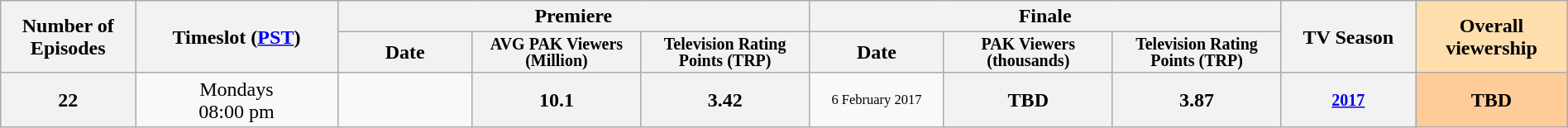<table class="wikitable plainrowheaders" style="text-align:center; width:100%;">
<tr>
<th scope="col" style="width:8%;" rowspan="2">Number of Episodes</th>
<th scope="col" style="width:12%;" rowspan="2">Timeslot (<a href='#'>PST</a>)</th>
<th scope="col" colspan=3>Premiere</th>
<th scope="col" colspan=3>Finale</th>
<th scope="col" style="width:8%;" rowspan="2">TV Season</th>
<th scope="col" style="width:9%; background:#ffdead;" rowspan="2">Overall viewership</th>
</tr>
<tr>
<th scope="col" style="width:8%;">Date</th>
<th scope="col" span style="width:10%; font-size:smaller; line-height:100%;">AVG PAK Viewers<br>(Million)</th>
<th scope="col" span style="width:10%; font-size:smaller; line-height:100%;">Television Rating Points (TRP)</th>
<th scope="col" style="width:8%;">Date</th>
<th scope="col" span style="width:10%; font-size:smaller; line-height:100%;">PAK Viewers<br>(thousands)</th>
<th scope="col" span style="width:10%; font-size:smaller; line-height:100%;">Television Rating Points (TRP)</th>
</tr>
<tr>
<th>22</th>
<td rowspan="2" style="text-align:center;">Mondays<br>08:00 pm</td>
<td style="font-size:11px;line-height:110%"></td>
<th>10.1</th>
<th>3.42</th>
<td style="font-size:11px;line-height:110%">6 February 2017</td>
<th>TBD</th>
<th>3.87</th>
<th style="font-size:smaller"><a href='#'>2017</a></th>
<th style="background:#fc9;">TBD</th>
</tr>
</table>
